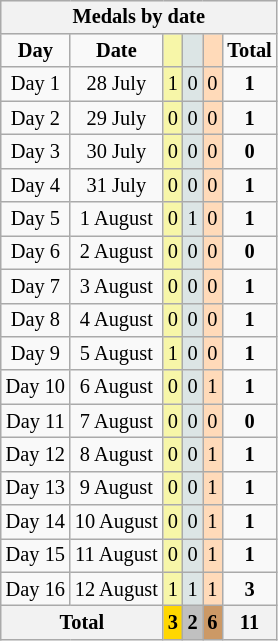<table class=wikitable style="font-size:85%" align="left" valign="top">
<tr bgcolor=efefef>
<th colspan=6>Medals by date</th>
</tr>
<tr align=center>
<td><strong>Day</strong></td>
<td><strong>Date</strong></td>
<td bgcolor=#f7f6a8></td>
<td bgcolor=#dce5e5></td>
<td bgcolor=#ffdab9></td>
<td><strong>Total</strong></td>
</tr>
<tr align=center>
<td>Day 1</td>
<td>28 July</td>
<td bgcolor=F7F6A8>1</td>
<td bgcolor=DCE5E5>0</td>
<td bgcolor=FFDAB9>0</td>
<td><strong>1</strong></td>
</tr>
<tr align=center>
<td>Day 2</td>
<td>29 July</td>
<td bgcolor=F7F6A8>0</td>
<td bgcolor=DCE5E5>0</td>
<td bgcolor=FFDAB9>0</td>
<td><strong>1</strong></td>
</tr>
<tr align=center>
<td>Day 3</td>
<td>30 July</td>
<td bgcolor=F7F6A8>0</td>
<td bgcolor=DCE5E5>0</td>
<td bgcolor=FFDAB9>0</td>
<td><strong>0</strong></td>
</tr>
<tr align=center>
<td>Day 4</td>
<td>31 July</td>
<td bgcolor=F7F6A8>0</td>
<td bgcolor=DCE5E5>0</td>
<td bgcolor=FFDAB9>0</td>
<td><strong>1</strong></td>
</tr>
<tr align=center>
<td>Day 5</td>
<td>1 August</td>
<td bgcolor=F7F6A8>0</td>
<td bgcolor=DCE5E5>1</td>
<td bgcolor=FFDAB9>0</td>
<td><strong>1</strong></td>
</tr>
<tr align=center>
<td>Day 6</td>
<td>2 August</td>
<td bgcolor=F7F6A8>0</td>
<td bgcolor=DCE5E5>0</td>
<td bgcolor=FFDAB9>0</td>
<td><strong>0</strong></td>
</tr>
<tr align=center>
<td>Day 7</td>
<td>3 August</td>
<td bgcolor=F7F6A8>0</td>
<td bgcolor=DCE5E5>0</td>
<td bgcolor=FFDAB9>0</td>
<td><strong>1</strong></td>
</tr>
<tr align=center>
<td>Day 8</td>
<td>4 August</td>
<td bgcolor=F7F6A8>0</td>
<td bgcolor=DCE5E5>0</td>
<td bgcolor=FFDAB9>0</td>
<td><strong>1</strong></td>
</tr>
<tr align=center>
<td>Day 9</td>
<td>5 August</td>
<td bgcolor=F7F6A8>1</td>
<td bgcolor=DCE5E5>0</td>
<td bgcolor=FFDAB9>0</td>
<td><strong>1</strong></td>
</tr>
<tr align=center>
<td>Day 10</td>
<td>6 August</td>
<td bgcolor=F7F6A8>0</td>
<td bgcolor=DCE5E5>0</td>
<td bgcolor=FFDAB9>1</td>
<td><strong>1</strong></td>
</tr>
<tr align=center>
<td>Day 11</td>
<td>7 August</td>
<td bgcolor=F7F6A8>0</td>
<td bgcolor=DCE5E5>0</td>
<td bgcolor=FFDAB9>0</td>
<td><strong>0</strong></td>
</tr>
<tr align=center>
<td>Day 12</td>
<td>8 August</td>
<td bgcolor=F7F6A8>0</td>
<td bgcolor=DCE5E5>0</td>
<td bgcolor=FFDAB9>1</td>
<td><strong>1</strong></td>
</tr>
<tr align=center>
<td>Day 13</td>
<td>9 August</td>
<td bgcolor=F7F6A8>0</td>
<td bgcolor=DCE5E5>0</td>
<td bgcolor=FFDAB9>1</td>
<td><strong>1</strong></td>
</tr>
<tr align=center>
<td>Day 14</td>
<td>10 August</td>
<td bgcolor=F7F6A8>0</td>
<td bgcolor=DCE5E5>0</td>
<td bgcolor=FFDAB9>1</td>
<td><strong>1</strong></td>
</tr>
<tr align=center>
<td>Day 15</td>
<td>11 August</td>
<td bgcolor=F7F6A8>0</td>
<td bgcolor=DCE5E5>0</td>
<td bgcolor=FFDAB9>1</td>
<td><strong>1</strong></td>
</tr>
<tr align=center>
<td>Day 16</td>
<td>12 August</td>
<td bgcolor=F7F6A8>1</td>
<td bgcolor=DCE5E5>1</td>
<td bgcolor=FFDAB9>1</td>
<td><strong>3</strong></td>
</tr>
<tr>
<th colspan=2>Total</th>
<th style="background:gold">3</th>
<th style="background:silver">2</th>
<th style="background:#c96">6</th>
<th>11</th>
</tr>
</table>
